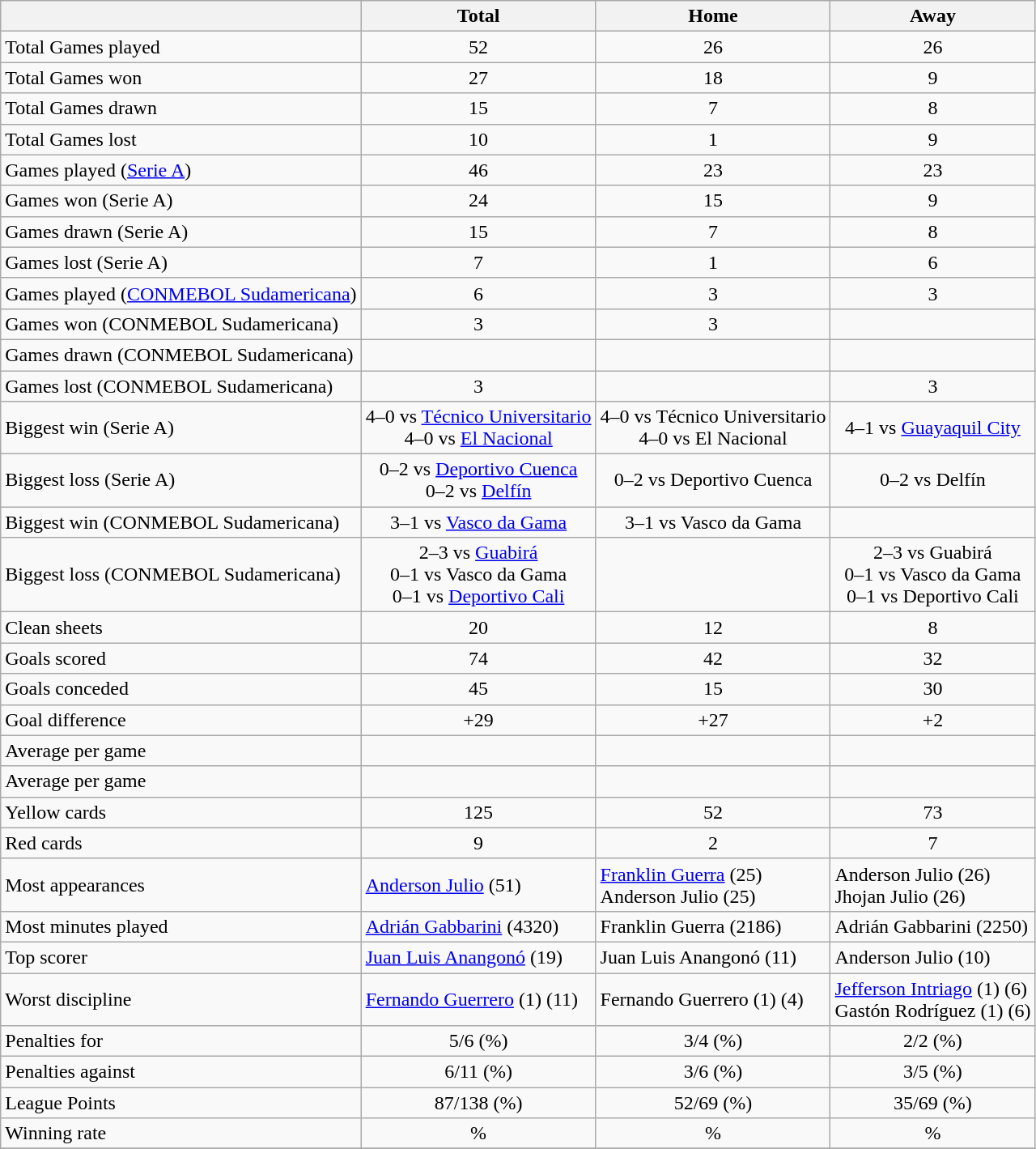<table class="wikitable" style="text-align: center;">
<tr>
<th></th>
<th>Total</th>
<th>Home</th>
<th>Away</th>
</tr>
<tr>
<td align=left>Total Games played</td>
<td>52</td>
<td>26</td>
<td>26</td>
</tr>
<tr>
<td align=left>Total Games won</td>
<td>27</td>
<td>18</td>
<td>9</td>
</tr>
<tr>
<td align=left>Total Games drawn</td>
<td>15</td>
<td>7</td>
<td>8</td>
</tr>
<tr>
<td align=left>Total Games lost</td>
<td>10</td>
<td>1</td>
<td>9</td>
</tr>
<tr>
<td align=left>Games played (<a href='#'>Serie A</a>)</td>
<td>46</td>
<td>23</td>
<td>23</td>
</tr>
<tr>
<td align=left>Games won (Serie A)</td>
<td>24</td>
<td>15</td>
<td>9</td>
</tr>
<tr>
<td align=left>Games drawn (Serie A)</td>
<td>15</td>
<td>7</td>
<td>8</td>
</tr>
<tr>
<td align=left>Games lost (Serie A)</td>
<td>7</td>
<td>1</td>
<td>6</td>
</tr>
<tr>
<td align=left>Games played (<a href='#'>CONMEBOL Sudamericana</a>)</td>
<td>6</td>
<td>3</td>
<td>3</td>
</tr>
<tr>
<td align=left>Games won (CONMEBOL Sudamericana)</td>
<td>3</td>
<td>3</td>
<td></td>
</tr>
<tr>
<td align=left>Games drawn (CONMEBOL Sudamericana)</td>
<td></td>
<td></td>
<td></td>
</tr>
<tr>
<td align=left>Games lost (CONMEBOL Sudamericana)</td>
<td>3</td>
<td></td>
<td>3</td>
</tr>
<tr>
<td align=left>Biggest win (Serie A)</td>
<td>4–0 vs <a href='#'>Técnico Universitario</a><br>4–0 vs <a href='#'>El Nacional</a></td>
<td>4–0 vs Técnico Universitario<br>4–0 vs El Nacional</td>
<td>4–1 vs <a href='#'>Guayaquil City</a></td>
</tr>
<tr>
<td align=left>Biggest loss (Serie A)</td>
<td>0–2 vs <a href='#'>Deportivo Cuenca</a><br>0–2 vs <a href='#'>Delfín</a></td>
<td>0–2 vs Deportivo Cuenca</td>
<td>0–2 vs Delfín</td>
</tr>
<tr>
<td align=left>Biggest win (CONMEBOL Sudamericana)</td>
<td>3–1 vs <a href='#'>Vasco da Gama</a></td>
<td>3–1 vs Vasco da Gama</td>
<td></td>
</tr>
<tr>
<td align=left>Biggest loss (CONMEBOL Sudamericana)</td>
<td>2–3 vs <a href='#'>Guabirá</a><br>0–1 vs Vasco da Gama<br>0–1 vs <a href='#'>Deportivo Cali</a></td>
<td></td>
<td>2–3 vs Guabirá<br>0–1 vs Vasco da Gama<br>0–1 vs Deportivo Cali</td>
</tr>
<tr>
<td align=left>Clean sheets</td>
<td>20</td>
<td>12</td>
<td>8</td>
</tr>
<tr>
<td align=left>Goals scored</td>
<td>74</td>
<td>42</td>
<td>32</td>
</tr>
<tr>
<td align=left>Goals conceded</td>
<td>45</td>
<td>15</td>
<td>30</td>
</tr>
<tr>
<td align=left>Goal difference</td>
<td>+29</td>
<td>+27</td>
<td>+2</td>
</tr>
<tr>
<td align=left>Average  per game</td>
<td></td>
<td></td>
<td></td>
</tr>
<tr>
<td align=left>Average  per game</td>
<td></td>
<td></td>
<td></td>
</tr>
<tr>
<td align=left>Yellow cards</td>
<td>125</td>
<td>52</td>
<td>73</td>
</tr>
<tr>
<td align=left>Red cards</td>
<td>9</td>
<td>2</td>
<td>7</td>
</tr>
<tr>
<td align=left>Most appearances</td>
<td align=left> <a href='#'>Anderson Julio</a> (51)</td>
<td align=left> <a href='#'>Franklin Guerra</a> (25)<br> Anderson Julio (25)</td>
<td align=left> Anderson Julio (26)<br> Jhojan Julio (26)</td>
</tr>
<tr>
<td align=left>Most minutes played</td>
<td align=left> <a href='#'>Adrián Gabbarini</a> (4320)</td>
<td align=left> Franklin Guerra (2186)</td>
<td align=left> Adrián Gabbarini (2250)</td>
</tr>
<tr>
<td align=left>Top scorer</td>
<td align=left> <a href='#'>Juan Luis Anangonó</a> (19)</td>
<td align=left> Juan Luis Anangonó (11)</td>
<td align=left> Anderson Julio (10)</td>
</tr>
<tr>
<td align=left>Worst discipline</td>
<td align=left> <a href='#'>Fernando Guerrero</a> (1)  (11) </td>
<td align=left> Fernando Guerrero (1)  (4) </td>
<td align=left> <a href='#'>Jefferson Intriago</a> (1)  (6) <br> Gastón Rodríguez (1)  (6) </td>
</tr>
<tr>
<td align=left>Penalties for</td>
<td>5/6 (%)</td>
<td>3/4 (%)</td>
<td>2/2 (%)</td>
</tr>
<tr>
<td align=left>Penalties against</td>
<td>6/11 (%)</td>
<td>3/6 (%)</td>
<td>3/5 (%)</td>
</tr>
<tr>
<td align=left>League Points</td>
<td>87/138 (%)</td>
<td>52/69 (%)</td>
<td>35/69 (%)</td>
</tr>
<tr>
<td align=left>Winning rate</td>
<td>%</td>
<td>%</td>
<td>%</td>
</tr>
<tr>
</tr>
</table>
